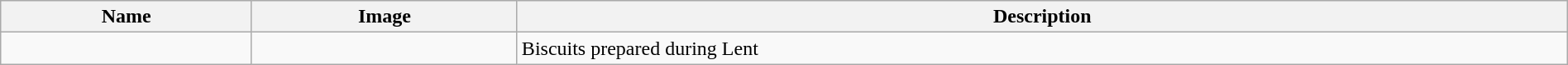<table class="wikitable sortable" width="100%">
<tr>
<th>Name</th>
<th class="unsortable">Image</th>
<th>Description</th>
</tr>
<tr>
<td></td>
<td></td>
<td>Biscuits prepared during Lent</td>
</tr>
</table>
